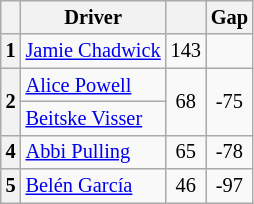<table class="wikitable" style="font-size: 85%;">
<tr>
<th></th>
<th>Driver</th>
<th></th>
<th>Gap</th>
</tr>
<tr>
<th align="center">1</th>
<td> <a href='#'>Jamie Chadwick</a></td>
<td align="center">143</td>
<td align="center"></td>
</tr>
<tr>
<th rowspan=2 align="center">2</th>
<td> <a href='#'>Alice Powell</a></td>
<td rowspan=2 align="center">68</td>
<td rowspan=2 align="center">-75</td>
</tr>
<tr>
<td> <a href='#'>Beitske Visser</a></td>
</tr>
<tr>
<th align="center">4</th>
<td> <a href='#'>Abbi Pulling</a></td>
<td align="center">65</td>
<td align="center">-78</td>
</tr>
<tr>
<th align="center">5</th>
<td> <a href='#'>Belén García</a></td>
<td align="center">46</td>
<td align="center">-97</td>
</tr>
</table>
